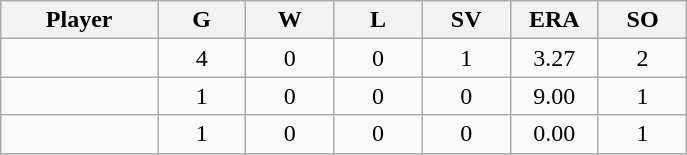<table class="wikitable sortable">
<tr>
<th bgcolor="#DDDDFF" width="16%">Player</th>
<th bgcolor="#DDDDFF" width="9%">G</th>
<th bgcolor="#DDDDFF" width="9%">W</th>
<th bgcolor="#DDDDFF" width="9%">L</th>
<th bgcolor="#DDDDFF" width="9%">SV</th>
<th bgcolor="#DDDDFF" width="9%">ERA</th>
<th bgcolor="#DDDDFF" width="9%">SO</th>
</tr>
<tr align="center">
<td></td>
<td>4</td>
<td>0</td>
<td>0</td>
<td>1</td>
<td>3.27</td>
<td>2</td>
</tr>
<tr align="center">
<td></td>
<td>1</td>
<td>0</td>
<td>0</td>
<td>0</td>
<td>9.00</td>
<td>1</td>
</tr>
<tr align="center">
<td></td>
<td>1</td>
<td>0</td>
<td>0</td>
<td>0</td>
<td>0.00</td>
<td>1</td>
</tr>
</table>
